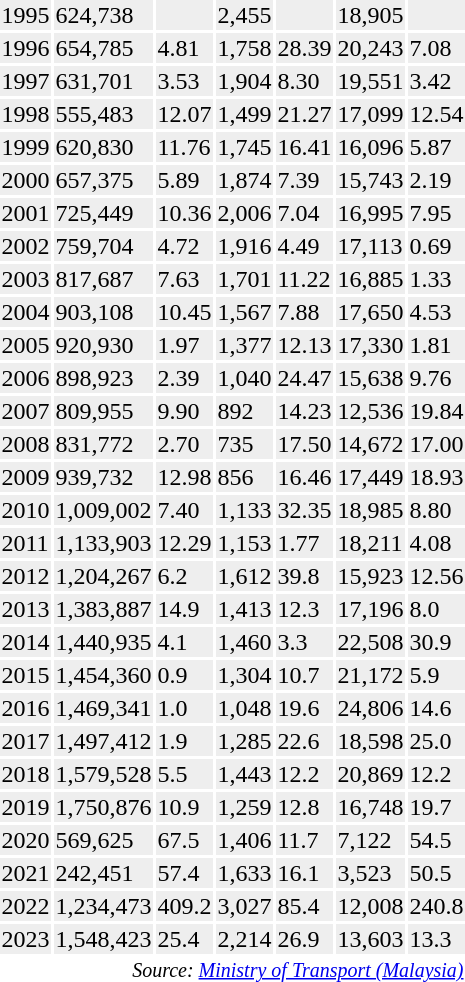<table class="toccolours sortable" style="padding:0.5em;">
<tr>
<th></th>
<th></th>
<th></th>
<th></th>
<th></th>
<th></th>
<th></th>
</tr>
<tr style="background:#eee;">
<td>1995</td>
<td>624,738</td>
<td></td>
<td>2,455</td>
<td></td>
<td>18,905</td>
<td></td>
</tr>
<tr style="background:#eee;">
<td>1996</td>
<td>654,785</td>
<td> 4.81</td>
<td>1,758</td>
<td> 28.39</td>
<td>20,243</td>
<td> 7.08</td>
</tr>
<tr style="background:#eee;">
<td>1997</td>
<td>631,701</td>
<td> 3.53</td>
<td>1,904</td>
<td> 8.30</td>
<td>19,551</td>
<td> 3.42</td>
</tr>
<tr style="background:#eee;">
<td>1998</td>
<td>555,483</td>
<td> 12.07</td>
<td>1,499</td>
<td> 21.27</td>
<td>17,099</td>
<td> 12.54</td>
</tr>
<tr style="background:#eee;">
<td>1999</td>
<td>620,830</td>
<td> 11.76</td>
<td>1,745</td>
<td> 16.41</td>
<td>16,096</td>
<td> 5.87</td>
</tr>
<tr style="background:#eee;">
<td>2000</td>
<td>657,375</td>
<td> 5.89</td>
<td>1,874</td>
<td> 7.39</td>
<td>15,743</td>
<td> 2.19</td>
</tr>
<tr style="background:#eee;">
<td>2001</td>
<td>725,449</td>
<td> 10.36</td>
<td>2,006</td>
<td> 7.04</td>
<td>16,995</td>
<td> 7.95</td>
</tr>
<tr style="background:#eee;">
<td>2002</td>
<td>759,704</td>
<td> 4.72</td>
<td>1,916</td>
<td> 4.49</td>
<td>17,113</td>
<td> 0.69</td>
</tr>
<tr style="background:#eee;">
<td>2003</td>
<td>817,687</td>
<td> 7.63</td>
<td>1,701</td>
<td> 11.22</td>
<td>16,885</td>
<td> 1.33</td>
</tr>
<tr style="background:#eee;">
<td>2004</td>
<td>903,108</td>
<td> 10.45</td>
<td>1,567</td>
<td> 7.88</td>
<td>17,650</td>
<td> 4.53</td>
</tr>
<tr style="background:#eee;">
<td>2005</td>
<td>920,930</td>
<td> 1.97</td>
<td>1,377</td>
<td> 12.13</td>
<td>17,330</td>
<td> 1.81</td>
</tr>
<tr style="background:#eee;">
<td>2006</td>
<td>898,923</td>
<td> 2.39</td>
<td>1,040</td>
<td> 24.47</td>
<td>15,638</td>
<td> 9.76</td>
</tr>
<tr style="background:#eee;">
<td>2007</td>
<td>809,955</td>
<td> 9.90</td>
<td>892</td>
<td> 14.23</td>
<td>12,536</td>
<td> 19.84</td>
</tr>
<tr style="background:#eee;">
<td>2008</td>
<td>831,772</td>
<td> 2.70</td>
<td>735</td>
<td> 17.50</td>
<td>14,672</td>
<td> 17.00</td>
</tr>
<tr style="background:#eee;">
<td>2009</td>
<td>939,732</td>
<td> 12.98</td>
<td>856</td>
<td> 16.46</td>
<td>17,449</td>
<td> 18.93</td>
</tr>
<tr style="background:#eee;">
<td>2010</td>
<td>1,009,002</td>
<td> 7.40</td>
<td>1,133</td>
<td> 32.35</td>
<td>18,985</td>
<td> 8.80</td>
</tr>
<tr style="background:#eee;">
<td>2011</td>
<td>1,133,903</td>
<td> 12.29</td>
<td>1,153</td>
<td> 1.77</td>
<td>18,211</td>
<td> 4.08</td>
</tr>
<tr style="background:#eee;">
<td>2012</td>
<td>1,204,267</td>
<td> 6.2</td>
<td>1,612</td>
<td> 39.8</td>
<td>15,923</td>
<td> 12.56</td>
</tr>
<tr style="background:#eee;">
<td>2013</td>
<td>1,383,887</td>
<td> 14.9</td>
<td>1,413</td>
<td> 12.3</td>
<td>17,196</td>
<td> 8.0</td>
</tr>
<tr style="background:#eee;">
<td>2014</td>
<td>1,440,935</td>
<td> 4.1</td>
<td>1,460</td>
<td> 3.3</td>
<td>22,508</td>
<td> 30.9</td>
</tr>
<tr style="background:#eee;">
<td>2015</td>
<td>1,454,360</td>
<td> 0.9</td>
<td>1,304</td>
<td> 10.7</td>
<td>21,172</td>
<td> 5.9</td>
</tr>
<tr style="background:#eee;">
<td>2016</td>
<td>1,469,341</td>
<td> 1.0</td>
<td>1,048</td>
<td> 19.6</td>
<td>24,806</td>
<td> 14.6</td>
</tr>
<tr style="background:#eee;">
<td>2017</td>
<td>1,497,412</td>
<td> 1.9</td>
<td>1,285</td>
<td> 22.6</td>
<td>18,598</td>
<td> 25.0</td>
</tr>
<tr style="background:#eee;">
<td>2018</td>
<td>1,579,528</td>
<td> 5.5</td>
<td>1,443</td>
<td> 12.2</td>
<td>20,869</td>
<td> 12.2</td>
</tr>
<tr style="background:#eee;">
<td>2019</td>
<td>1,750,876</td>
<td> 10.9</td>
<td>1,259</td>
<td> 12.8</td>
<td>16,748</td>
<td> 19.7</td>
</tr>
<tr style="background:#eee;">
<td>2020</td>
<td>569,625</td>
<td> 67.5</td>
<td>1,406</td>
<td> 11.7</td>
<td>7,122</td>
<td> 54.5</td>
</tr>
<tr - style="background:#eee;">
<td>2021</td>
<td>242,451</td>
<td> 57.4</td>
<td>1,633</td>
<td> 16.1</td>
<td>3,523</td>
<td> 50.5</td>
</tr>
<tr style="background:#eee;">
<td>2022</td>
<td>1,234,473</td>
<td> 409.2</td>
<td>3,027</td>
<td> 85.4</td>
<td>12,008</td>
<td> 240.8</td>
</tr>
<tr style="background:#eee;">
<td>2023</td>
<td>1,548,423</td>
<td> 25.4</td>
<td>2,214</td>
<td> 26.9</td>
<td>13,603</td>
<td> 13.3</td>
</tr>
<tr>
<td colspan="7" style="text-align:right;"><sup><em>Source: <a href='#'>Ministry of Transport (Malaysia)</a></em> </sup></td>
</tr>
</table>
